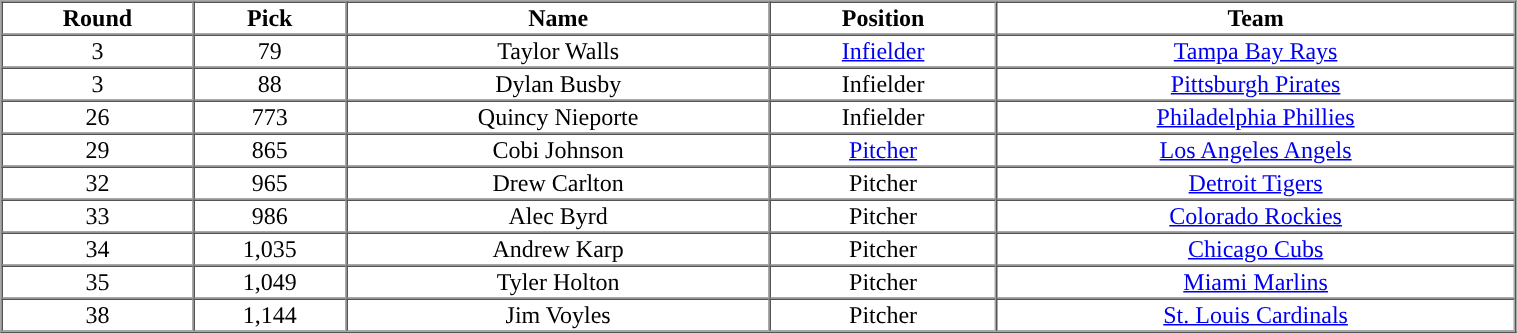<table cellpadding="1" border="1" cellspacing="0" width="80%">
<tr>
<th>Round</th>
<th>Pick</th>
<th>Name</th>
<th>Position</th>
<th>Team</th>
</tr>
<tr align="center">
<td>3</td>
<td>79</td>
<td>Taylor Walls</td>
<td><a href='#'>Infielder</a></td>
<td><a href='#'>Tampa Bay Rays</a></td>
</tr>
<tr align="center">
<td>3</td>
<td>88</td>
<td>Dylan Busby</td>
<td>Infielder</td>
<td><a href='#'>Pittsburgh Pirates</a></td>
</tr>
<tr align="center">
<td>26</td>
<td>773</td>
<td>Quincy Nieporte</td>
<td>Infielder</td>
<td><a href='#'>Philadelphia Phillies</a></td>
</tr>
<tr align="center">
<td>29</td>
<td>865</td>
<td>Cobi Johnson</td>
<td><a href='#'>Pitcher</a></td>
<td><a href='#'>Los Angeles Angels</a></td>
</tr>
<tr align="center">
<td>32</td>
<td>965</td>
<td>Drew Carlton</td>
<td>Pitcher</td>
<td><a href='#'>Detroit Tigers</a></td>
</tr>
<tr align="center">
<td>33</td>
<td>986</td>
<td>Alec Byrd</td>
<td>Pitcher</td>
<td><a href='#'>Colorado Rockies</a></td>
</tr>
<tr align="center">
<td>34</td>
<td>1,035</td>
<td>Andrew Karp</td>
<td>Pitcher</td>
<td><a href='#'>Chicago Cubs</a></td>
</tr>
<tr align="center">
<td>35</td>
<td>1,049</td>
<td>Tyler Holton</td>
<td>Pitcher</td>
<td><a href='#'>Miami Marlins</a></td>
</tr>
<tr align="center">
<td>38</td>
<td>1,144</td>
<td>Jim Voyles</td>
<td>Pitcher</td>
<td><a href='#'>St. Louis Cardinals</a></td>
</tr>
</table>
